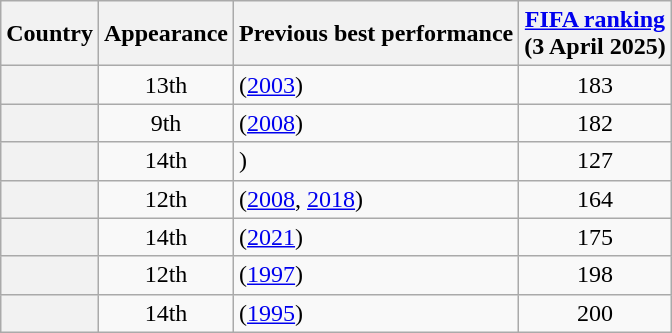<table class="wikitable sortable" style="text-align: center;">
<tr>
<th scope="col">Country</th>
<th scope="col">Appearance</th>
<th scope="col">Previous best performance</th>
<th scope="col"><a href='#'>FIFA ranking</a><br> (3 April 2025)</th>
</tr>
<tr>
<th scope="row" style="text-align:left;"></th>
<td align="center">13th</td>
<td align="left"> (<a href='#'>2003</a>)</td>
<td align="center">183</td>
</tr>
<tr>
<th scope="row" style="text-align:left;"></th>
<td align="center">9th</td>
<td align="left"> (<a href='#'>2008</a>)</td>
<td align="center">182</td>
</tr>
<tr>
<th scope="row" style="text-align:left;"></th>
<td align="center">14th</td>
<td align="left">)</td>
<td align="center">127</td>
</tr>
<tr>
<th scope="row" style="text-align:left;"></th>
<td align="center">12th</td>
<td align="left"> (<a href='#'>2008</a>, <a href='#'>2018</a>)</td>
<td align="center">164</td>
</tr>
<tr>
<th scope="row" style="text-align:left;"></th>
<td align="center">14th</td>
<td align="left"> (<a href='#'>2021</a>)</td>
<td align="center">175</td>
</tr>
<tr>
<th scope="row" style="text-align:left;"></th>
<td align="center">12th</td>
<td align="left"> (<a href='#'>1997</a>)</td>
<td align="center">198</td>
</tr>
<tr>
<th scope="row" style="text-align:left;"></th>
<td align="center">14th</td>
<td align="left"> (<a href='#'>1995</a>)</td>
<td align="center">200</td>
</tr>
</table>
